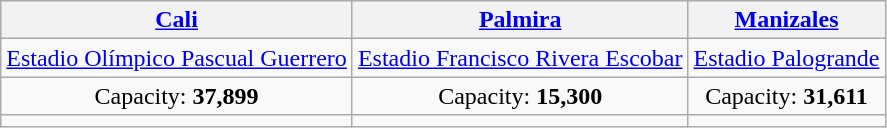<table class="wikitable" style="text-align:center">
<tr>
<th><a href='#'>Cali</a></th>
<th><a href='#'>Palmira</a></th>
<th><a href='#'>Manizales</a></th>
</tr>
<tr>
<td><a href='#'>Estadio Olímpico Pascual Guerrero</a></td>
<td><a href='#'>Estadio Francisco Rivera Escobar</a></td>
<td><a href='#'>Estadio Palogrande</a></td>
</tr>
<tr>
<td>Capacity: <strong>37,899</strong></td>
<td>Capacity: <strong>15,300</strong></td>
<td>Capacity: <strong>31,611</strong></td>
</tr>
<tr>
<td></td>
<td></td>
<td></td>
</tr>
</table>
